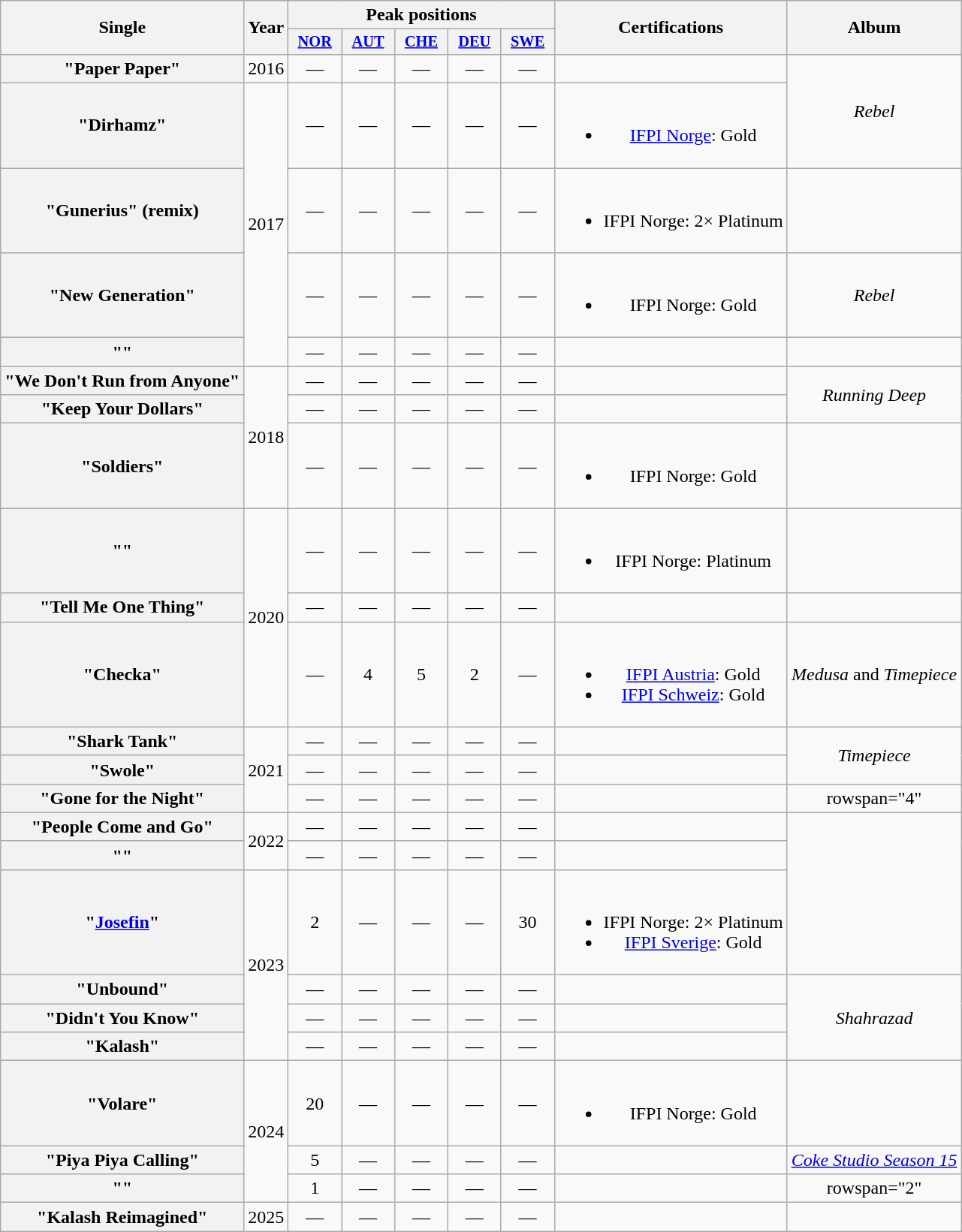<table class="wikitable plainrowheaders" style="text-align:center">
<tr>
<th scope="col" rowspan="2">Single</th>
<th scope="col" rowspan="2">Year</th>
<th scope="col" colspan="5">Peak positions</th>
<th scope="col" rowspan="2">Certifications</th>
<th scope="col" rowspan="2">Album</th>
</tr>
<tr>
<th scope="col" style="width:3em;font-size:85%;"><a href='#'>NOR</a><br></th>
<th scope="col" style="width:3em;font-size:85%;"><a href='#'>AUT</a><br></th>
<th scope="col" style="width:3em;font-size:85%;"><a href='#'>CHE</a><br></th>
<th scope="col" style="width:3em;font-size:85%;"><a href='#'>DEU</a><br></th>
<th scope="col" style="width:3em;font-size:85%;"><a href='#'>SWE</a><br></th>
</tr>
<tr>
<th scope="row">"Paper Paper"</th>
<td>2016</td>
<td>—</td>
<td>—</td>
<td>—</td>
<td>—</td>
<td>—</td>
<td></td>
<td rowspan="2"><em>Rebel</em></td>
</tr>
<tr>
<th scope="row">"Dirhamz"</th>
<td rowspan="4">2017</td>
<td>—</td>
<td>—</td>
<td>—</td>
<td>—</td>
<td>—</td>
<td><br><ul><li><a href='#'>IFPI Norge</a>: Gold</li></ul></td>
</tr>
<tr>
<th scope="row">"Gunerius" (remix)</th>
<td>—</td>
<td>—</td>
<td>—</td>
<td>—</td>
<td>—</td>
<td><br><ul><li>IFPI Norge: 2× Platinum</li></ul></td>
<td></td>
</tr>
<tr>
<th scope="row">"New Generation"</th>
<td>—</td>
<td>—</td>
<td>—</td>
<td>—</td>
<td>—</td>
<td><br><ul><li>IFPI Norge: Gold</li></ul></td>
<td><em>Rebel</em></td>
</tr>
<tr>
<th scope="row">""<br></th>
<td>—</td>
<td>—</td>
<td>—</td>
<td>—</td>
<td>—</td>
<td></td>
<td></td>
</tr>
<tr>
<th scope="row">"We Don't Run from Anyone"</th>
<td rowspan="3">2018</td>
<td>—</td>
<td>—</td>
<td>—</td>
<td>—</td>
<td>—</td>
<td></td>
<td rowspan="2"><em>Running Deep</em></td>
</tr>
<tr>
<th scope="row">"Keep Your Dollars"</th>
<td>—</td>
<td>—</td>
<td>—</td>
<td>—</td>
<td>—</td>
<td></td>
</tr>
<tr>
<th scope="row">"Soldiers"</th>
<td>—</td>
<td>—</td>
<td>—</td>
<td>—</td>
<td>—</td>
<td><br><ul><li>IFPI Norge: Gold</li></ul></td>
<td></td>
</tr>
<tr>
<th scope="row">""</th>
<td rowspan="3">2020</td>
<td>—</td>
<td>—</td>
<td>—</td>
<td>—</td>
<td>—</td>
<td><br><ul><li>IFPI Norge: Platinum</li></ul></td>
<td></td>
</tr>
<tr>
<th scope="row">"Tell Me One Thing"</th>
<td>—</td>
<td>—</td>
<td>—</td>
<td>—</td>
<td>—</td>
<td></td>
<td></td>
</tr>
<tr>
<th scope="row">"Checka"<br></th>
<td>—</td>
<td>4</td>
<td>5</td>
<td>2</td>
<td>—</td>
<td><br><ul><li><a href='#'>IFPI Austria</a>: Gold</li><li><a href='#'>IFPI Schweiz</a>: Gold</li></ul></td>
<td><em>Medusa</em> and <em>Timepiece</em></td>
</tr>
<tr>
<th scope="row">"Shark Tank"</th>
<td rowspan="3">2021</td>
<td>—</td>
<td>—</td>
<td>—</td>
<td>—</td>
<td>—</td>
<td></td>
<td rowspan="2"><em>Timepiece</em></td>
</tr>
<tr>
<th scope="row">"Swole"</th>
<td>—</td>
<td>—</td>
<td>—</td>
<td>—</td>
<td>—</td>
<td></td>
</tr>
<tr>
<th scope="row">"Gone for the Night"<br></th>
<td>—</td>
<td>—</td>
<td>—</td>
<td>—</td>
<td>—</td>
<td></td>
<td>rowspan="4"</td>
</tr>
<tr>
<th scope="row">"People Come and Go"</th>
<td rowspan="2">2022</td>
<td>—</td>
<td>—</td>
<td>—</td>
<td>—</td>
<td>—</td>
<td></td>
</tr>
<tr>
<th scope="row">""<br></th>
<td>—</td>
<td>—</td>
<td>—</td>
<td>—</td>
<td>—</td>
<td></td>
</tr>
<tr>
<th scope="row">"<a href='#'>Josefin</a>"</th>
<td rowspan="4">2023</td>
<td>2</td>
<td>—</td>
<td>—</td>
<td>—</td>
<td>30</td>
<td><br><ul><li>IFPI Norge: 2× Platinum</li><li><a href='#'>IFPI Sverige</a>: Gold</li></ul></td>
</tr>
<tr>
<th scope="row">"Unbound"</th>
<td>—</td>
<td>—</td>
<td>—</td>
<td>—</td>
<td>—</td>
<td></td>
<td rowspan="3"><em>Shahrazad</em></td>
</tr>
<tr>
<th scope="row">"Didn't You Know"</th>
<td>—</td>
<td>—</td>
<td>—</td>
<td>—</td>
<td>—</td>
<td></td>
</tr>
<tr>
<th scope="row">"Kalash"<br></th>
<td>—</td>
<td>—</td>
<td>—</td>
<td>—</td>
<td>—</td>
<td></td>
</tr>
<tr>
<th scope="row">"Volare"</th>
<td rowspan="3">2024</td>
<td>20</td>
<td>—</td>
<td>—</td>
<td>—</td>
<td>—</td>
<td><br><ul><li>IFPI Norge: Gold</li></ul></td>
<td></td>
</tr>
<tr>
<th scope="row">"Piya Piya Calling"<br></th>
<td>5</td>
<td>—</td>
<td>—</td>
<td>—</td>
<td>—</td>
<td></td>
<td><em><a href='#'>Coke Studio Season 15</a></em></td>
</tr>
<tr>
<th scope="row">""</th>
<td>1</td>
<td>—</td>
<td>—</td>
<td>—</td>
<td>—</td>
<td></td>
<td>rowspan="2"</td>
</tr>
<tr>
<th scope="row">"Kalash Reimagined"<br></th>
<td>2025</td>
<td>—</td>
<td>—</td>
<td>—</td>
<td>—</td>
<td>—</td>
<td></td>
</tr>
</table>
